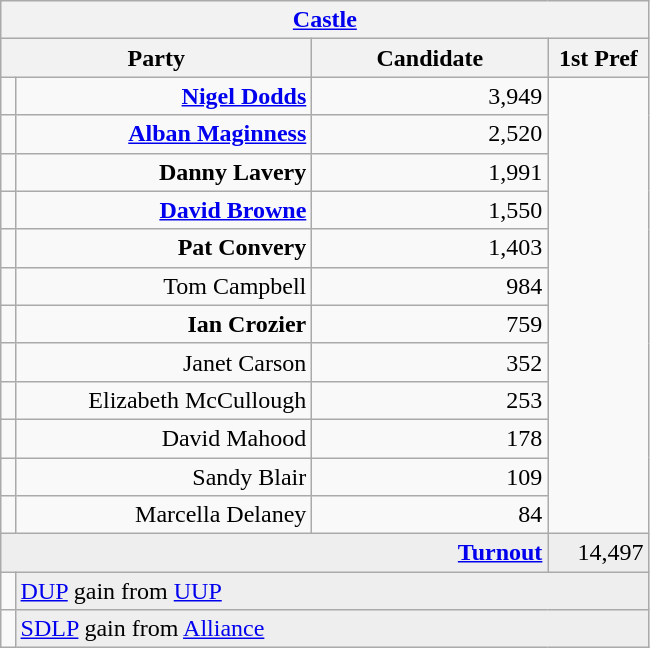<table class="wikitable">
<tr>
<th colspan="4" align="center"><a href='#'>Castle</a></th>
</tr>
<tr>
<th colspan="2" align="center" width=200>Party</th>
<th width=150>Candidate</th>
<th width=60>1st Pref</th>
</tr>
<tr>
<td></td>
<td align="right"><strong><a href='#'>Nigel Dodds</a></strong></td>
<td align="right">3,949</td>
</tr>
<tr>
<td></td>
<td align="right"><strong><a href='#'>Alban Maginness</a></strong></td>
<td align="right">2,520</td>
</tr>
<tr>
<td></td>
<td align="right"><strong>Danny Lavery</strong></td>
<td align="right">1,991</td>
</tr>
<tr>
<td></td>
<td align="right"><strong><a href='#'>David Browne</a></strong></td>
<td align="right">1,550</td>
</tr>
<tr>
<td></td>
<td align="right"><strong>Pat Convery</strong></td>
<td align="right">1,403</td>
</tr>
<tr>
<td></td>
<td align="right">Tom Campbell</td>
<td align="right">984</td>
</tr>
<tr>
<td></td>
<td align="right"><strong>Ian Crozier</strong></td>
<td align="right">759</td>
</tr>
<tr>
<td></td>
<td align="right">Janet Carson</td>
<td align="right">352</td>
</tr>
<tr>
<td></td>
<td align="right">Elizabeth McCullough</td>
<td align="right">253</td>
</tr>
<tr>
<td></td>
<td align="right">David Mahood</td>
<td align="right">178</td>
</tr>
<tr>
<td></td>
<td align="right">Sandy Blair</td>
<td align="right">109</td>
</tr>
<tr>
<td></td>
<td align="right">Marcella Delaney</td>
<td align="right">84</td>
</tr>
<tr bgcolor="EEEEEE">
<td colspan=3 align="right"><strong><a href='#'>Turnout</a></strong></td>
<td align="right">14,497</td>
</tr>
<tr>
<td bgcolor=></td>
<td colspan=3 bgcolor="EEEEEE"><a href='#'>DUP</a> gain from <a href='#'>UUP</a></td>
</tr>
<tr>
<td bgcolor=></td>
<td colspan=3 bgcolor="EEEEEE"><a href='#'>SDLP</a> gain from <a href='#'>Alliance</a></td>
</tr>
</table>
